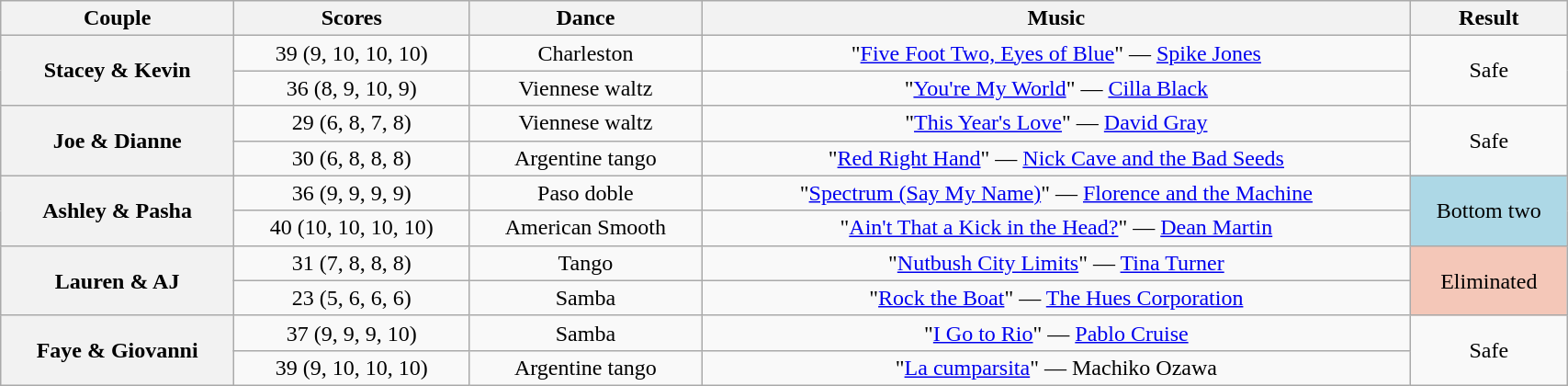<table class="wikitable sortable" style="text-align:center; width:90%">
<tr>
<th scope="col">Couple</th>
<th scope="col">Scores</th>
<th scope="col" class="unsortable">Dance</th>
<th scope="col" class="unsortable">Music</th>
<th scope="col" class="unsortable">Result</th>
</tr>
<tr>
<th scope="row" rowspan=2>Stacey & Kevin</th>
<td>39 (9, 10, 10, 10)</td>
<td>Charleston</td>
<td>"<a href='#'>Five Foot Two, Eyes of Blue</a>" — <a href='#'>Spike Jones</a></td>
<td rowspan=2>Safe</td>
</tr>
<tr>
<td>36 (8, 9, 10, 9)</td>
<td>Viennese waltz</td>
<td>"<a href='#'>You're My World</a>" — <a href='#'>Cilla Black</a></td>
</tr>
<tr>
<th scope="row" rowspan=2>Joe & Dianne</th>
<td>29 (6, 8, 7, 8)</td>
<td>Viennese waltz</td>
<td>"<a href='#'>This Year's Love</a>" — <a href='#'>David Gray</a></td>
<td rowspan=2>Safe</td>
</tr>
<tr>
<td>30 (6, 8, 8, 8)</td>
<td>Argentine tango</td>
<td>"<a href='#'>Red Right Hand</a>" — <a href='#'>Nick Cave and the Bad Seeds</a></td>
</tr>
<tr>
<th scope="row" rowspan=2>Ashley & Pasha</th>
<td>36 (9, 9, 9, 9)</td>
<td>Paso doble</td>
<td>"<a href='#'>Spectrum (Say My Name)</a>" — <a href='#'>Florence and the Machine</a></td>
<td rowspan=2 bgcolor="lightblue">Bottom two</td>
</tr>
<tr>
<td>40 (10, 10, 10, 10)</td>
<td>American Smooth</td>
<td>"<a href='#'>Ain't That a Kick in the Head?</a>" — <a href='#'>Dean Martin</a></td>
</tr>
<tr>
<th scope="row" rowspan=2>Lauren & AJ</th>
<td>31 (7, 8, 8, 8)</td>
<td>Tango</td>
<td>"<a href='#'>Nutbush City Limits</a>" — <a href='#'>Tina Turner</a></td>
<td rowspan=2 bgcolor="f4c7b8">Eliminated</td>
</tr>
<tr>
<td>23 (5, 6, 6, 6)</td>
<td>Samba</td>
<td>"<a href='#'>Rock the Boat</a>" — <a href='#'>The Hues Corporation</a></td>
</tr>
<tr>
<th scope="row" rowspan=2>Faye & Giovanni</th>
<td>37 (9, 9, 9, 10)</td>
<td>Samba</td>
<td>"<a href='#'>I Go to Rio</a>" — <a href='#'>Pablo Cruise</a></td>
<td rowspan=2>Safe</td>
</tr>
<tr>
<td>39 (9, 10, 10, 10)</td>
<td>Argentine tango</td>
<td>"<a href='#'>La cumparsita</a>" — Machiko Ozawa</td>
</tr>
</table>
